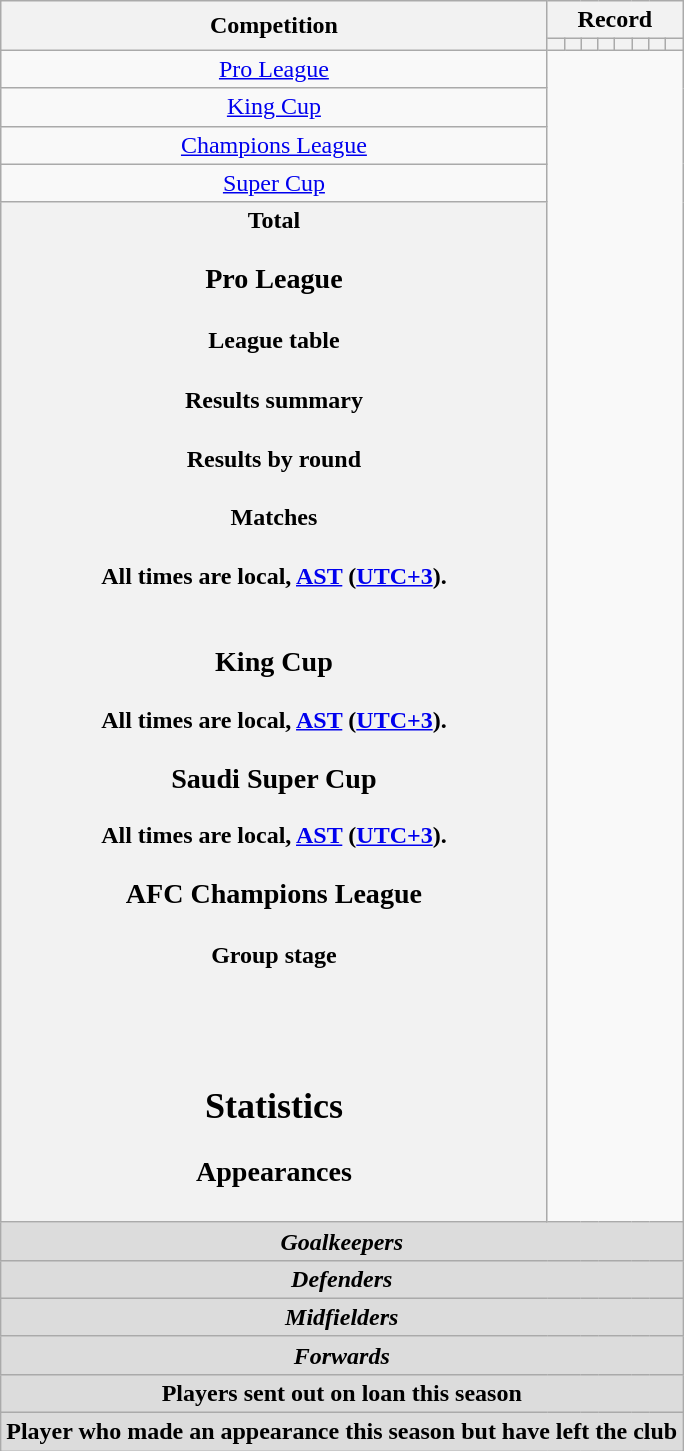<table class="wikitable" style="text-align: center">
<tr>
<th rowspan=2>Competition</th>
<th colspan=8>Record</th>
</tr>
<tr>
<th></th>
<th></th>
<th></th>
<th></th>
<th></th>
<th></th>
<th></th>
<th></th>
</tr>
<tr>
<td><a href='#'>Pro League</a><br></td>
</tr>
<tr>
<td><a href='#'>King Cup</a><br></td>
</tr>
<tr>
<td><a href='#'>Champions League</a><br></td>
</tr>
<tr>
<td><a href='#'>Super Cup</a><br></td>
</tr>
<tr>
<th>Total<br>
<h3>Pro League</h3><h4>League table</h4><h4>Results summary</h4>
<h4>Results by round</h4><h4>Matches</h4>All times are local, <a href='#'>AST</a> (<a href='#'>UTC+3</a>).<br>


<br>




























<h3>King Cup</h3>
All times are local, <a href='#'>AST</a> (<a href='#'>UTC+3</a>).<br><h3>Saudi Super Cup</h3>
All times are local, <a href='#'>AST</a> (<a href='#'>UTC+3</a>).<br><h3>AFC Champions League</h3><h4>Group stage</h4><br><br>




<h2>Statistics</h2><h3>Appearances</h3></th>
</tr>
<tr>
<th colspan=14 style=background:#dcdcdc; text-align:center><em>Goalkeepers</em><br>

</th>
</tr>
<tr>
<th colspan=14 style=background:#dcdcdc; text-align:center><em>Defenders</em><br>







</th>
</tr>
<tr>
<th colspan=14 style=background:#dcdcdc; text-align:center><em>Midfielders</em><br>










</th>
</tr>
<tr>
<th colspan=14 style=background:#dcdcdc; text-align:center><em>Forwards</em><br>


</th>
</tr>
<tr>
<th colspan=14 style=background:#dcdcdc; text-align:center>Players sent out on loan this season<br>
</th>
</tr>
<tr>
<th colspan=14 style=background:#dcdcdc; text-align:center>Player who made an appearance this season but have left the club<br>

</th>
</tr>
</table>
